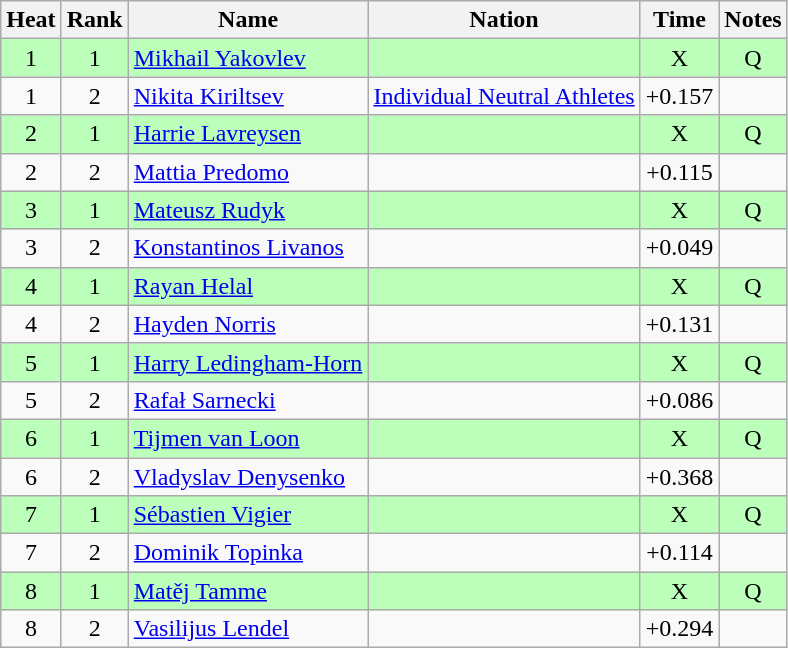<table class="wikitable sortable" style="text-align:center">
<tr>
<th>Heat</th>
<th>Rank</th>
<th>Name</th>
<th>Nation</th>
<th>Time</th>
<th>Notes</th>
</tr>
<tr bgcolor=bbffbb>
<td>1</td>
<td>1</td>
<td align=left><a href='#'>Mikhail Yakovlev</a></td>
<td align=left></td>
<td>X</td>
<td>Q</td>
</tr>
<tr>
<td>1</td>
<td>2</td>
<td align=left><a href='#'>Nikita Kiriltsev</a></td>
<td align=left><a href='#'>Individual Neutral Athletes</a></td>
<td>+0.157</td>
<td></td>
</tr>
<tr bgcolor=bbffbb>
<td>2</td>
<td>1</td>
<td align=left><a href='#'>Harrie Lavreysen</a></td>
<td align=left></td>
<td>X</td>
<td>Q</td>
</tr>
<tr>
<td>2</td>
<td>2</td>
<td align=left><a href='#'>Mattia Predomo</a></td>
<td align=left></td>
<td>+0.115</td>
<td></td>
</tr>
<tr bgcolor=bbffbb>
<td>3</td>
<td>1</td>
<td align=left><a href='#'>Mateusz Rudyk</a></td>
<td align=left></td>
<td>X</td>
<td>Q</td>
</tr>
<tr>
<td>3</td>
<td>2</td>
<td align=left><a href='#'>Konstantinos Livanos</a></td>
<td align=left></td>
<td>+0.049</td>
<td></td>
</tr>
<tr bgcolor=bbffbb>
<td>4</td>
<td>1</td>
<td align=left><a href='#'>Rayan Helal</a></td>
<td align=left></td>
<td>X</td>
<td>Q</td>
</tr>
<tr>
<td>4</td>
<td>2</td>
<td align=left><a href='#'>Hayden Norris</a></td>
<td align=left></td>
<td>+0.131</td>
<td></td>
</tr>
<tr bgcolor=bbffbb>
<td>5</td>
<td>1</td>
<td align=left><a href='#'>Harry Ledingham-Horn</a></td>
<td align=left></td>
<td>X</td>
<td>Q</td>
</tr>
<tr>
<td>5</td>
<td>2</td>
<td align=left><a href='#'>Rafał Sarnecki</a></td>
<td align=left></td>
<td>+0.086</td>
<td></td>
</tr>
<tr bgcolor=bbffbb>
<td>6</td>
<td>1</td>
<td align=left><a href='#'>Tijmen van Loon</a></td>
<td align=left></td>
<td>X</td>
<td>Q</td>
</tr>
<tr>
<td>6</td>
<td>2</td>
<td align=left><a href='#'>Vladyslav Denysenko</a></td>
<td align=left></td>
<td>+0.368</td>
<td></td>
</tr>
<tr bgcolor=bbffbb>
<td>7</td>
<td>1</td>
<td align=left><a href='#'>Sébastien Vigier</a></td>
<td align=left></td>
<td>X</td>
<td>Q</td>
</tr>
<tr>
<td>7</td>
<td>2</td>
<td align=left><a href='#'>Dominik Topinka</a></td>
<td align=left></td>
<td>+0.114</td>
<td></td>
</tr>
<tr bgcolor=bbffbb>
<td>8</td>
<td>1</td>
<td align=left><a href='#'>Matěj Tamme</a></td>
<td align=left></td>
<td>X</td>
<td>Q</td>
</tr>
<tr>
<td>8</td>
<td>2</td>
<td align=left><a href='#'>Vasilijus Lendel</a></td>
<td align=left></td>
<td>+0.294</td>
<td></td>
</tr>
</table>
